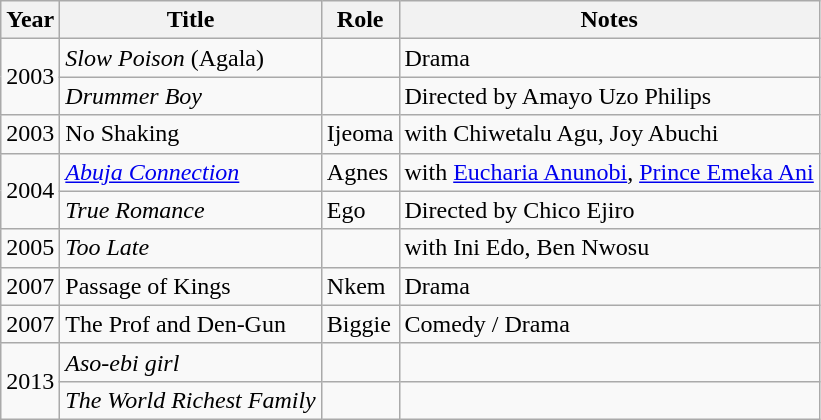<table class="wikitable plainrowheaders sortable">
<tr>
<th>Year</th>
<th>Title</th>
<th>Role</th>
<th>Notes</th>
</tr>
<tr>
<td rowspan=2>2003</td>
<td><em>Slow Poison</em> (Agala)</td>
<td></td>
<td>Drama</td>
</tr>
<tr>
<td><em>Drummer Boy</em></td>
<td></td>
<td>Directed by Amayo Uzo Philips</td>
</tr>
<tr>
<td>2003</td>
<td>No Shaking</td>
<td>Ijeoma</td>
<td>with Chiwetalu Agu, Joy Abuchi</td>
</tr>
<tr>
<td rowspan="2">2004</td>
<td><em><a href='#'>Abuja Connection</a></em></td>
<td>Agnes</td>
<td>with <a href='#'>Eucharia Anunobi</a>, <a href='#'>Prince Emeka Ani</a></td>
</tr>
<tr>
<td><em>True Romance</em></td>
<td>Ego</td>
<td>Directed by Chico Ejiro</td>
</tr>
<tr>
<td>2005</td>
<td><em>Too Late</em></td>
<td></td>
<td>with Ini Edo, Ben Nwosu</td>
</tr>
<tr>
<td>2007</td>
<td>Passage of Kings</td>
<td>Nkem</td>
<td>Drama</td>
</tr>
<tr>
<td>2007</td>
<td>The Prof and Den-Gun</td>
<td>Biggie</td>
<td>Comedy / Drama</td>
</tr>
<tr>
<td rowspan="2">2013</td>
<td><em>Aso-ebi girl</em></td>
<td></td>
</tr>
<tr>
<td><em>The World Richest Family</em></td>
<td></td>
<td></td>
</tr>
</table>
